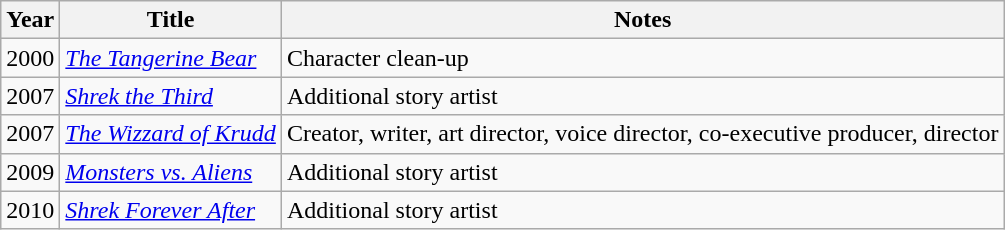<table class="wikitable sortable">
<tr>
<th>Year</th>
<th>Title</th>
<th>Notes</th>
</tr>
<tr>
<td>2000</td>
<td><em><a href='#'>The Tangerine Bear</a></em></td>
<td>Character clean-up</td>
</tr>
<tr>
<td>2007</td>
<td><em><a href='#'>Shrek the Third</a></em></td>
<td>Additional story artist</td>
</tr>
<tr>
<td>2007</td>
<td><em><a href='#'>The Wizzard of Krudd</a></em></td>
<td>Creator, writer, art director, voice director, co-executive producer, director</td>
</tr>
<tr>
<td>2009</td>
<td><em><a href='#'>Monsters vs. Aliens</a></em></td>
<td>Additional story artist</td>
</tr>
<tr>
<td>2010</td>
<td><em><a href='#'>Shrek Forever After</a></em></td>
<td>Additional story artist</td>
</tr>
</table>
